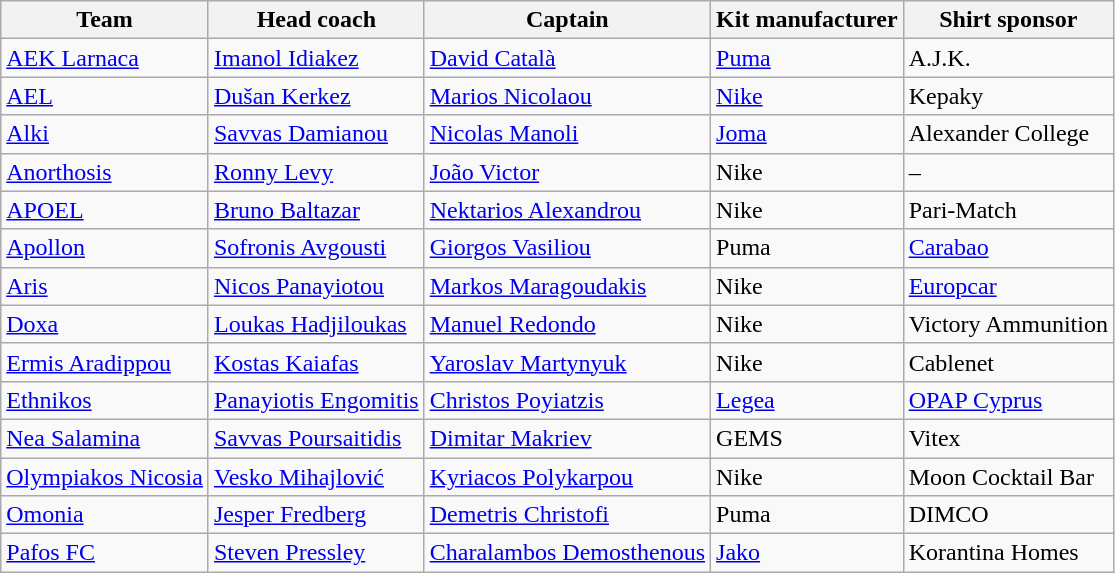<table class="wikitable sortable" style="text-align: left;">
<tr>
<th>Team</th>
<th>Head coach</th>
<th>Captain</th>
<th>Kit manufacturer</th>
<th>Shirt sponsor</th>
</tr>
<tr>
<td><a href='#'>AEK Larnaca</a></td>
<td> <a href='#'>Imanol Idiakez</a></td>
<td> <a href='#'>David Català</a></td>
<td><a href='#'>Puma</a></td>
<td A.J.K. Wealth Management Limited>A.J.K.</td>
</tr>
<tr>
<td><a href='#'>AEL</a></td>
<td> <a href='#'>Dušan Kerkez</a></td>
<td> <a href='#'>Marios Nicolaou</a></td>
<td><a href='#'>Nike</a></td>
<td>Kepaky</td>
</tr>
<tr>
<td><a href='#'>Alki</a></td>
<td> <a href='#'>Savvas Damianou</a></td>
<td> <a href='#'>Nicolas Manoli</a></td>
<td><a href='#'>Joma</a></td>
<td>Alexander College</td>
</tr>
<tr>
<td><a href='#'>Anorthosis</a></td>
<td> <a href='#'>Ronny Levy</a></td>
<td> <a href='#'>João Victor</a></td>
<td>Nike</td>
<td>–</td>
</tr>
<tr>
<td><a href='#'>APOEL</a></td>
<td> <a href='#'>Bruno Baltazar</a></td>
<td> <a href='#'>Nektarios Alexandrou</a></td>
<td>Nike</td>
<td>Pari-Match</td>
</tr>
<tr>
<td><a href='#'>Apollon</a></td>
<td> <a href='#'>Sofronis Avgousti</a></td>
<td> <a href='#'>Giorgos Vasiliou</a></td>
<td>Puma</td>
<td><a href='#'>Carabao</a></td>
</tr>
<tr>
<td><a href='#'>Aris</a></td>
<td> <a href='#'>Nicos Panayiotou</a></td>
<td> <a href='#'>Markos Maragoudakis</a></td>
<td>Nike</td>
<td><a href='#'>Europcar</a></td>
</tr>
<tr>
<td><a href='#'>Doxa</a></td>
<td> <a href='#'>Loukas Hadjiloukas</a></td>
<td> <a href='#'>Manuel Redondo</a></td>
<td>Nike</td>
<td>Victory Ammunition</td>
</tr>
<tr>
<td><a href='#'>Ermis Aradippou</a></td>
<td> <a href='#'>Kostas Kaiafas</a></td>
<td> <a href='#'>Yaroslav Martynyuk</a></td>
<td>Nike</td>
<td>Cablenet</td>
</tr>
<tr>
<td><a href='#'>Ethnikos</a></td>
<td> <a href='#'>Panayiotis Engomitis</a></td>
<td> <a href='#'>Christos Poyiatzis</a></td>
<td><a href='#'>Legea</a></td>
<td><a href='#'>OPAP Cyprus</a></td>
</tr>
<tr>
<td><a href='#'>Nea Salamina</a></td>
<td> <a href='#'>Savvas Poursaitidis</a></td>
<td> <a href='#'>Dimitar Makriev</a></td>
<td>GEMS</td>
<td>Vitex</td>
</tr>
<tr>
<td><a href='#'>Olympiakos Nicosia</a></td>
<td> <a href='#'>Vesko Mihajlović</a></td>
<td> <a href='#'>Kyriacos Polykarpou</a></td>
<td>Nike</td>
<td>Moon Cocktail Bar</td>
</tr>
<tr>
<td><a href='#'>Omonia</a></td>
<td> <a href='#'>Jesper Fredberg</a></td>
<td> <a href='#'>Demetris Christofi</a></td>
<td>Puma</td>
<td>DIMCO</td>
</tr>
<tr>
<td><a href='#'>Pafos FC</a></td>
<td> <a href='#'>Steven Pressley</a></td>
<td> <a href='#'>Charalambos Demosthenous</a></td>
<td><a href='#'>Jako</a></td>
<td>Korantina Homes</td>
</tr>
</table>
